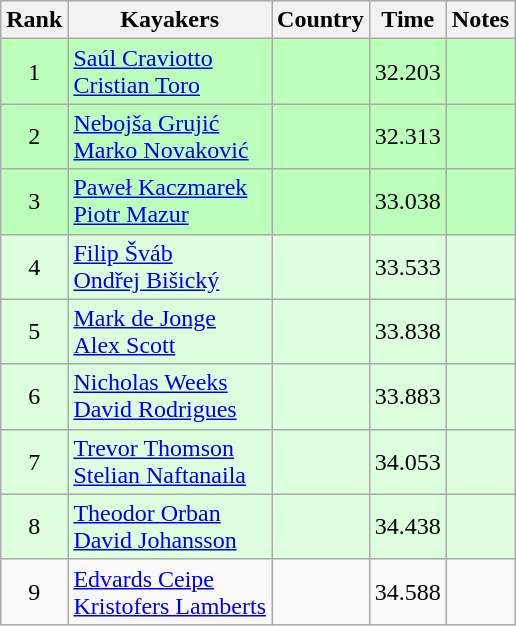<table class="wikitable" style="text-align:center">
<tr>
<th>Rank</th>
<th>Kayakers</th>
<th>Country</th>
<th>Time</th>
<th>Notes</th>
</tr>
<tr bgcolor=bbffbb>
<td>1</td>
<td align="left"><a href='#'>Saúl Craviotto</a><br><a href='#'>Cristian Toro</a></td>
<td align="left"></td>
<td>32.203</td>
<td></td>
</tr>
<tr bgcolor=bbffbb>
<td>2</td>
<td align="left"><a href='#'>Nebojša Grujić</a><br><a href='#'>Marko Novaković</a></td>
<td align="left"></td>
<td>32.313</td>
<td></td>
</tr>
<tr bgcolor=bbffbb>
<td>3</td>
<td align="left"><a href='#'>Paweł Kaczmarek</a><br><a href='#'>Piotr Mazur</a></td>
<td align="left"></td>
<td>33.038</td>
<td></td>
</tr>
<tr bgcolor=ddffdd>
<td>4</td>
<td align="left"><a href='#'>Filip Šváb</a><br><a href='#'>Ondřej Bišický</a></td>
<td align="left"></td>
<td>33.533</td>
<td></td>
</tr>
<tr bgcolor=ddffdd>
<td>5</td>
<td align="left"><a href='#'>Mark de Jonge</a><br><a href='#'>Alex Scott</a></td>
<td align="left"></td>
<td>33.838</td>
<td></td>
</tr>
<tr bgcolor=ddffdd>
<td>6</td>
<td align="left"><a href='#'>Nicholas Weeks</a><br><a href='#'>David Rodrigues</a></td>
<td align="left"></td>
<td>33.883</td>
<td></td>
</tr>
<tr bgcolor=ddffdd>
<td>7</td>
<td align="left"><a href='#'>Trevor Thomson</a><br><a href='#'>Stelian Naftanaila</a></td>
<td align="left"></td>
<td>34.053</td>
<td></td>
</tr>
<tr bgcolor=ddffdd>
<td>8</td>
<td align="left"><a href='#'>Theodor Orban</a><br><a href='#'>David Johansson</a></td>
<td align="left"></td>
<td>34.438</td>
<td></td>
</tr>
<tr>
<td>9</td>
<td align="left"><a href='#'>Edvards Ceipe</a><br><a href='#'>Kristofers Lamberts</a></td>
<td align="left"></td>
<td>34.588</td>
<td></td>
</tr>
</table>
